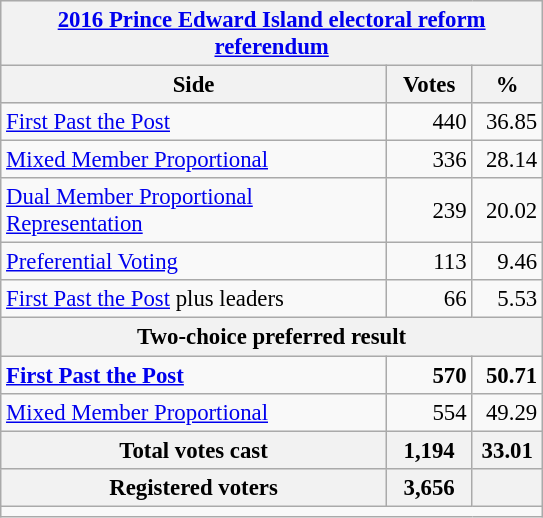<table class="wikitable" style="font-size: 95%; clear:both">
<tr style="background-color:#E9E9E9">
<th colspan=4><a href='#'>2016 Prince Edward Island electoral reform referendum</a></th>
</tr>
<tr style="background-color:#E9E9E9">
<th style="width: 250px">Side</th>
<th style="width: 50px">Votes</th>
<th style="width: 40px">%</th>
</tr>
<tr>
<td><a href='#'>First Past the Post</a></td>
<td align="right">440</td>
<td align="right">36.85</td>
</tr>
<tr>
<td><a href='#'>Mixed Member Proportional</a></td>
<td align="right">336</td>
<td align="right">28.14</td>
</tr>
<tr>
<td><a href='#'>Dual Member Proportional Representation</a></td>
<td align="right">239</td>
<td align="right">20.02</td>
</tr>
<tr>
<td><a href='#'>Preferential Voting</a></td>
<td align="right">113</td>
<td align="right">9.46</td>
</tr>
<tr>
<td><a href='#'>First Past the Post</a> plus leaders</td>
<td align="right">66</td>
<td align="right">5.53</td>
</tr>
<tr style="background-color:#E9E9E9">
<th colspan=4 align="left">Two-choice preferred result</th>
</tr>
<tr>
<td><strong><a href='#'>First Past the Post</a></strong></td>
<td align="right"><strong>570</strong></td>
<td align="right"><strong>50.71</strong></td>
</tr>
<tr>
<td><a href='#'>Mixed Member Proportional</a></td>
<td align="right">554</td>
<td align="right">49.29</td>
</tr>
<tr bgcolor="white">
<th align="center">Total votes cast</th>
<th align="right">1,194</th>
<th align="right">33.01</th>
</tr>
<tr bgcolor="white">
<th align="center">Registered voters</th>
<th align="right">3,656</th>
<th align="right"></th>
</tr>
<tr>
<td colspan=4 style="border-top:1px solid darkgray;"></td>
</tr>
</table>
